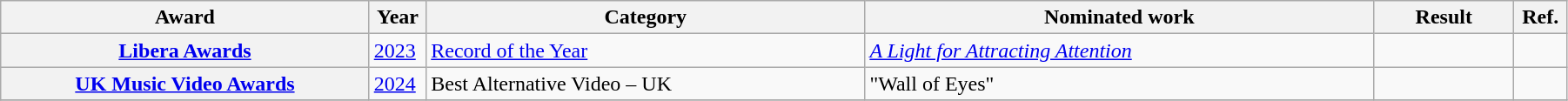<table class="wikitable sortable plainrowheaders" style="width:95%;">
<tr>
<th style="width:21%;">Award</th>
<th width=3%>Year</th>
<th style="width:25%;">Category</th>
<th style="width:29%;">Nominated work</th>
<th style="width:8%;">Result</th>
<th style="width:3%;">Ref.</th>
</tr>
<tr>
<th scope="row" rowspan="1"><a href='#'>Libera Awards</a></th>
<td><a href='#'>2023</a></td>
<td><a href='#'>Record of the Year</a></td>
<td><em><a href='#'>A Light for Attracting Attention</a></em></td>
<td></td>
<td></td>
</tr>
<tr>
<th scope="row"><a href='#'>UK Music Video Awards</a></th>
<td><a href='#'>2024</a></td>
<td>Best Alternative Video – UK</td>
<td>"Wall of Eyes"</td>
<td></td>
<td></td>
</tr>
<tr>
</tr>
</table>
